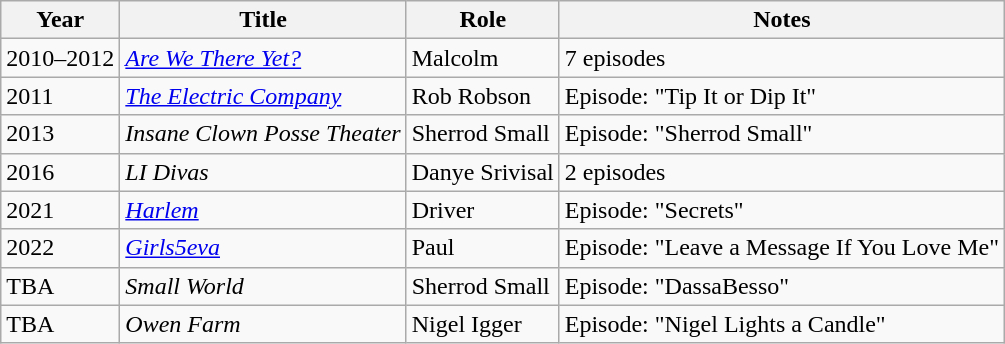<table class="wikitable sortable">
<tr>
<th>Year</th>
<th>Title</th>
<th>Role</th>
<th>Notes</th>
</tr>
<tr>
<td>2010–2012</td>
<td><a href='#'><em>Are We There Yet?</em></a></td>
<td>Malcolm</td>
<td>7 episodes</td>
</tr>
<tr>
<td>2011</td>
<td><a href='#'><em>The Electric Company</em></a></td>
<td>Rob Robson</td>
<td>Episode: "Tip It or Dip It"</td>
</tr>
<tr>
<td>2013</td>
<td><em>Insane Clown Posse Theater</em></td>
<td>Sherrod Small</td>
<td>Episode: "Sherrod Small"</td>
</tr>
<tr>
<td>2016</td>
<td><em>LI Divas</em></td>
<td>Danye Srivisal</td>
<td>2 episodes</td>
</tr>
<tr>
<td>2021</td>
<td><a href='#'><em>Harlem</em></a></td>
<td>Driver</td>
<td>Episode: "Secrets"</td>
</tr>
<tr>
<td>2022</td>
<td><em><a href='#'>Girls5eva</a></em></td>
<td>Paul</td>
<td>Episode: "Leave a Message If You Love Me"</td>
</tr>
<tr>
<td>TBA</td>
<td><em>Small World</em></td>
<td>Sherrod Small</td>
<td>Episode: "DassaBesso"</td>
</tr>
<tr>
<td>TBA</td>
<td><em>Owen Farm</em></td>
<td>Nigel Igger</td>
<td>Episode: "Nigel Lights a Candle"</td>
</tr>
</table>
